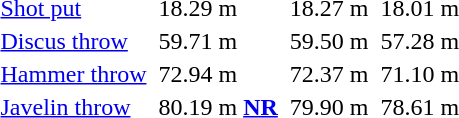<table>
<tr>
<td><a href='#'>Shot put</a></td>
<td></td>
<td>18.29 m</td>
<td></td>
<td>18.27 m</td>
<td></td>
<td>18.01 m</td>
</tr>
<tr>
<td><a href='#'>Discus throw</a></td>
<td></td>
<td>59.71 m</td>
<td></td>
<td>59.50 m</td>
<td></td>
<td>57.28 m</td>
</tr>
<tr>
<td><a href='#'>Hammer throw</a></td>
<td></td>
<td>72.94 m</td>
<td></td>
<td>72.37 m</td>
<td></td>
<td>71.10 m</td>
</tr>
<tr>
<td><a href='#'>Javelin throw</a></td>
<td></td>
<td>80.19 m <strong><a href='#'>NR</a></strong></td>
<td></td>
<td>79.90  m</td>
<td></td>
<td>78.61 m</td>
</tr>
</table>
